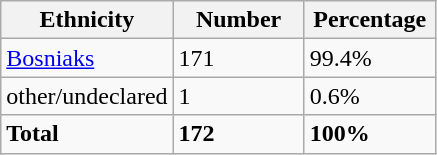<table class="wikitable">
<tr>
<th width="100px">Ethnicity</th>
<th width="80px">Number</th>
<th width="80px">Percentage</th>
</tr>
<tr>
<td><a href='#'>Bosniaks</a></td>
<td>171</td>
<td>99.4%</td>
</tr>
<tr>
<td>other/undeclared</td>
<td>1</td>
<td>0.6%</td>
</tr>
<tr>
<td><strong>Total</strong></td>
<td><strong>172</strong></td>
<td><strong>100%</strong></td>
</tr>
</table>
